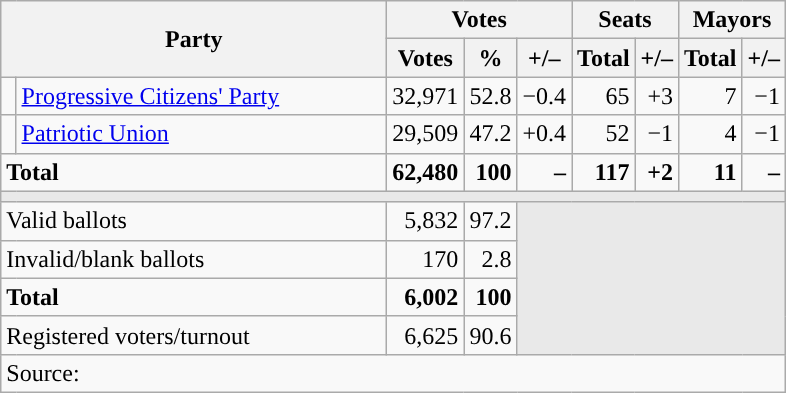<table class="wikitable" style="text-align:right">
<tr>
<th colspan="2" rowspan="2" width="250px">Party</th>
<th colspan="3">Votes</th>
<th colspan="2">Seats</th>
<th colspan="2">Mayors</th>
</tr>
<tr>
<th>Votes</th>
<th>%</th>
<th>+/–</th>
<th>Total</th>
<th>+/–</th>
<th>Total</th>
<th>+/–</th>
</tr>
<tr>
<td></td>
<td align="left"><a href='#'>Progressive Citizens' Party</a></td>
<td>32,971</td>
<td>52.8</td>
<td>−0.4</td>
<td>65</td>
<td>+3</td>
<td>7</td>
<td>−1</td>
</tr>
<tr>
<td></td>
<td align="left"><a href='#'>Patriotic Union</a></td>
<td>29,509</td>
<td>47.2</td>
<td>+0.4</td>
<td>52</td>
<td>−1</td>
<td>4</td>
<td>−1</td>
</tr>
<tr>
<td colspan="2" align="left"><strong>Total</strong></td>
<td><strong>62,480</strong></td>
<td><strong>100</strong></td>
<td><strong>–</strong></td>
<td><strong>117</strong></td>
<td><strong>+2</strong></td>
<td><strong>11</strong></td>
<td><strong>–</strong></td>
</tr>
<tr>
<td colspan="9" style="color:inherit;background:#E9E9E9"></td>
</tr>
<tr>
<td colspan="2" align="left">Valid ballots</td>
<td>5,832</td>
<td>97.2</td>
<td colspan="5" rowspan="4" bgcolor="#E9E9E9"></td>
</tr>
<tr>
<td colspan="2" align="left">Invalid/blank ballots</td>
<td>170</td>
<td>2.8</td>
</tr>
<tr>
<td colspan="2" align="left"><strong>Total</strong></td>
<td><strong>6,002</strong></td>
<td><strong>100</strong></td>
</tr>
<tr>
<td colspan="2" align="left">Registered voters/turnout</td>
<td>6,625</td>
<td>90.6</td>
</tr>
<tr>
<td colspan="9" align="left">Source: </td>
</tr>
</table>
